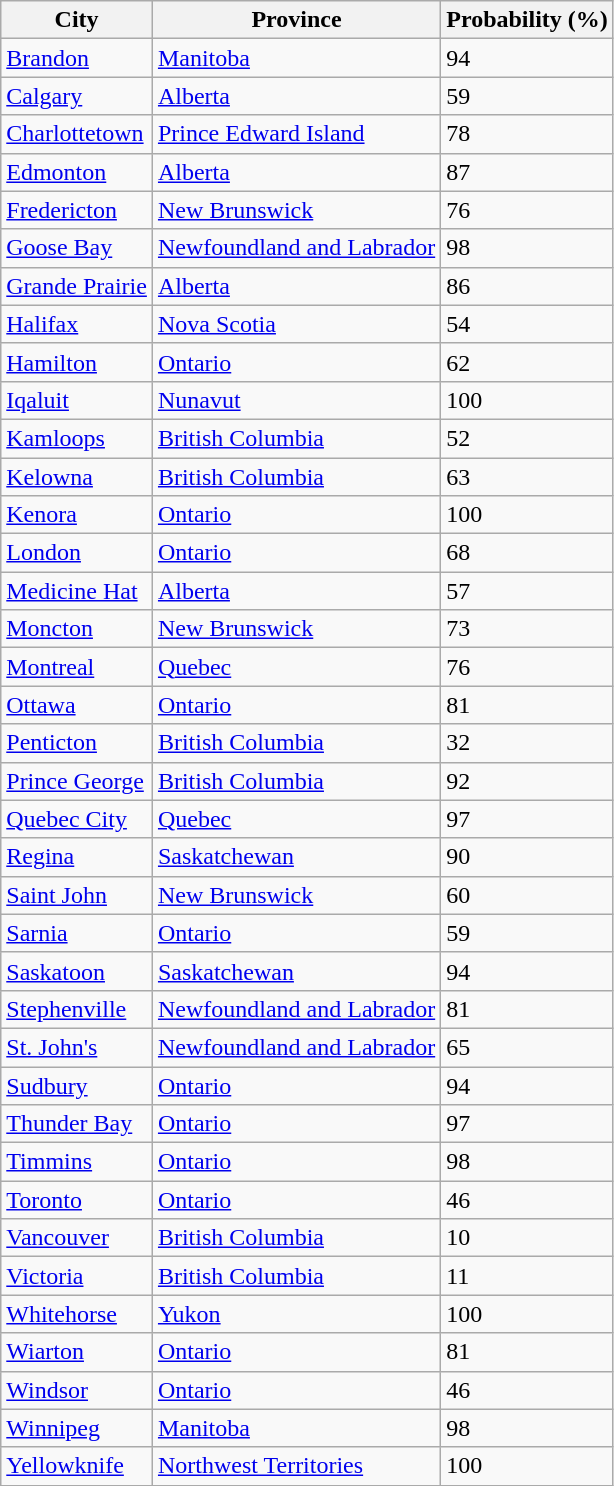<table class="wikitable sortable" valign="top">
<tr>
<th>City</th>
<th>Province</th>
<th>Probability (%)</th>
</tr>
<tr>
<td><a href='#'>Brandon</a></td>
<td><a href='#'>Manitoba</a></td>
<td>94</td>
</tr>
<tr>
<td><a href='#'>Calgary</a></td>
<td><a href='#'>Alberta</a></td>
<td>59</td>
</tr>
<tr>
<td><a href='#'>Charlottetown</a></td>
<td><a href='#'>Prince Edward Island</a></td>
<td>78</td>
</tr>
<tr>
<td><a href='#'>Edmonton</a></td>
<td><a href='#'>Alberta</a></td>
<td>87</td>
</tr>
<tr>
<td><a href='#'>Fredericton</a></td>
<td><a href='#'>New Brunswick</a></td>
<td>76</td>
</tr>
<tr>
<td><a href='#'>Goose Bay</a></td>
<td><a href='#'>Newfoundland and Labrador</a></td>
<td>98</td>
</tr>
<tr>
<td><a href='#'>Grande Prairie</a></td>
<td><a href='#'>Alberta</a></td>
<td>86</td>
</tr>
<tr>
<td><a href='#'>Halifax</a></td>
<td><a href='#'>Nova Scotia</a></td>
<td>54</td>
</tr>
<tr>
<td><a href='#'>Hamilton</a></td>
<td><a href='#'>Ontario</a></td>
<td>62</td>
</tr>
<tr>
<td><a href='#'>Iqaluit</a></td>
<td><a href='#'>Nunavut</a></td>
<td>100</td>
</tr>
<tr>
<td><a href='#'>Kamloops</a></td>
<td><a href='#'>British Columbia</a></td>
<td>52</td>
</tr>
<tr>
<td><a href='#'>Kelowna</a></td>
<td><a href='#'>British Columbia</a></td>
<td>63</td>
</tr>
<tr>
<td><a href='#'>Kenora</a></td>
<td><a href='#'>Ontario</a></td>
<td>100</td>
</tr>
<tr>
<td><a href='#'>London</a></td>
<td><a href='#'>Ontario</a></td>
<td>68</td>
</tr>
<tr>
<td><a href='#'>Medicine Hat</a></td>
<td><a href='#'>Alberta</a></td>
<td>57</td>
</tr>
<tr>
<td><a href='#'>Moncton</a></td>
<td><a href='#'>New Brunswick</a></td>
<td>73</td>
</tr>
<tr>
<td><a href='#'>Montreal</a></td>
<td><a href='#'>Quebec</a></td>
<td>76</td>
</tr>
<tr>
<td><a href='#'>Ottawa</a></td>
<td><a href='#'>Ontario</a></td>
<td>81</td>
</tr>
<tr>
<td><a href='#'>Penticton</a></td>
<td><a href='#'>British Columbia</a></td>
<td>32</td>
</tr>
<tr>
<td><a href='#'>Prince George</a></td>
<td><a href='#'>British Columbia</a></td>
<td>92</td>
</tr>
<tr>
<td><a href='#'>Quebec City</a></td>
<td><a href='#'>Quebec</a></td>
<td>97</td>
</tr>
<tr>
<td><a href='#'>Regina</a></td>
<td><a href='#'>Saskatchewan</a></td>
<td>90</td>
</tr>
<tr>
<td><a href='#'>Saint John</a></td>
<td><a href='#'>New Brunswick</a></td>
<td>60</td>
</tr>
<tr>
<td><a href='#'>Sarnia</a></td>
<td><a href='#'>Ontario</a></td>
<td>59</td>
</tr>
<tr>
<td><a href='#'>Saskatoon</a></td>
<td><a href='#'>Saskatchewan</a></td>
<td>94</td>
</tr>
<tr>
<td><a href='#'>Stephenville</a></td>
<td><a href='#'>Newfoundland and Labrador</a></td>
<td>81</td>
</tr>
<tr>
<td><a href='#'>St. John's</a></td>
<td><a href='#'>Newfoundland and Labrador</a></td>
<td>65</td>
</tr>
<tr>
<td><a href='#'>Sudbury</a></td>
<td><a href='#'>Ontario</a></td>
<td>94</td>
</tr>
<tr>
<td><a href='#'>Thunder Bay</a></td>
<td><a href='#'>Ontario</a></td>
<td>97</td>
</tr>
<tr>
<td><a href='#'>Timmins</a></td>
<td><a href='#'>Ontario</a></td>
<td>98</td>
</tr>
<tr>
<td><a href='#'>Toronto</a></td>
<td><a href='#'>Ontario</a></td>
<td>46</td>
</tr>
<tr>
<td><a href='#'>Vancouver</a></td>
<td><a href='#'>British Columbia</a></td>
<td>10</td>
</tr>
<tr>
<td><a href='#'>Victoria</a></td>
<td><a href='#'>British Columbia</a></td>
<td>11</td>
</tr>
<tr>
<td><a href='#'>Whitehorse</a></td>
<td><a href='#'>Yukon</a></td>
<td>100</td>
</tr>
<tr>
<td><a href='#'>Wiarton</a></td>
<td><a href='#'>Ontario</a></td>
<td>81</td>
</tr>
<tr>
<td><a href='#'>Windsor</a></td>
<td><a href='#'>Ontario</a></td>
<td>46</td>
</tr>
<tr>
<td><a href='#'>Winnipeg</a></td>
<td><a href='#'>Manitoba</a></td>
<td>98</td>
</tr>
<tr>
<td><a href='#'>Yellowknife</a></td>
<td><a href='#'>Northwest Territories</a></td>
<td>100</td>
</tr>
</table>
